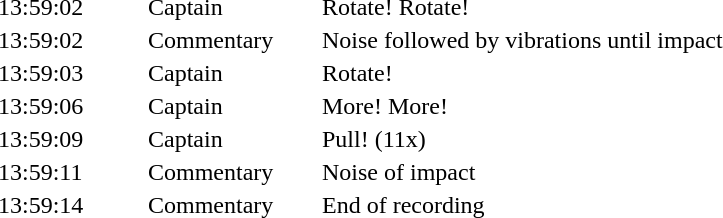<table align="center" style="border:none;" cellpadding="1">
<tr>
<th style="width:6.0em;"></th>
<th style="width:7.0em;"></th>
<th style="width:37.0em;"></th>
</tr>
<tr style="vertical-align:top;">
<td>13:59:02</td>
<td>Captain</td>
<td>Rotate! Rotate!</td>
</tr>
<tr style="vertical-align:top;">
<td>13:59:02</td>
<td>Commentary</td>
<td>Noise followed by vibrations until impact</td>
</tr>
<tr style="vertical-align:top;">
<td>13:59:03</td>
<td>Captain</td>
<td>Rotate!</td>
</tr>
<tr style="vertical-align:top;">
<td>13:59:06</td>
<td>Captain</td>
<td>More! More!</td>
</tr>
<tr style="vertical-align:top;">
<td>13:59:09</td>
<td>Captain</td>
<td>Pull! (11x)</td>
</tr>
<tr style="vertical-align:top;">
<td>13:59:11</td>
<td>Commentary</td>
<td>Noise of impact</td>
</tr>
<tr>
<td>13:59:14</td>
<td>Commentary</td>
<td>End of recording</td>
</tr>
</table>
